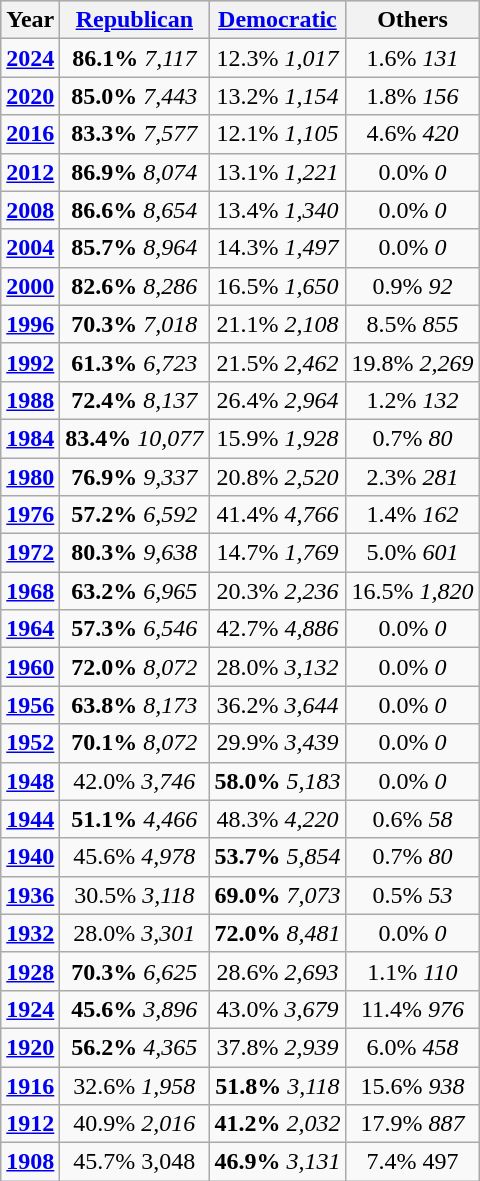<table class="sortable wikitable">
<tr style="background:lightgrey;">
<th>Year</th>
<th><a href='#'>Republican</a></th>
<th><a href='#'>Democratic</a></th>
<th>Others</th>
</tr>
<tr>
<td align="center" ><strong><a href='#'>2024</a></strong></td>
<td align="center" ><strong>86.1%</strong> <em>7,117</em></td>
<td align="center" >12.3% <em>1,017</em></td>
<td align="center" >1.6% <em>131</em></td>
</tr>
<tr>
<td align="center" ><strong><a href='#'>2020</a></strong></td>
<td align="center" ><strong>85.0%</strong> <em>7,443</em></td>
<td align="center" >13.2% <em>1,154</em></td>
<td align="center" >1.8% <em>156</em></td>
</tr>
<tr>
<td align="center" ><strong><a href='#'>2016</a></strong></td>
<td align="center" ><strong>83.3%</strong> <em>7,577</em></td>
<td align="center" >12.1% <em>1,105</em></td>
<td align="center" >4.6% <em>420</em></td>
</tr>
<tr>
<td align="center" ><strong><a href='#'>2012</a></strong></td>
<td align="center" ><strong>86.9%</strong> <em>8,074</em></td>
<td align="center" >13.1% <em>1,221</em></td>
<td align="center" >0.0% <em>0</em></td>
</tr>
<tr>
<td align="center" ><strong><a href='#'>2008</a></strong></td>
<td align="center" ><strong>86.6%</strong> <em>8,654</em></td>
<td align="center" >13.4% <em>1,340</em></td>
<td align="center" >0.0% <em>0</em></td>
</tr>
<tr>
<td align="center" ><strong><a href='#'>2004</a></strong></td>
<td align="center" ><strong>85.7%</strong> <em>8,964</em></td>
<td align="center" >14.3% <em>1,497</em></td>
<td align="center" >0.0% <em>0</em></td>
</tr>
<tr>
<td align="center" ><strong><a href='#'>2000</a></strong></td>
<td align="center" ><strong>82.6%</strong> <em>8,286</em></td>
<td align="center" >16.5% <em>1,650</em></td>
<td align="center" >0.9% <em>92</em></td>
</tr>
<tr>
<td align="center" ><strong><a href='#'>1996</a></strong></td>
<td align="center" ><strong>70.3%</strong> <em>7,018</em></td>
<td align="center" >21.1% <em>2,108</em></td>
<td align="center" >8.5% <em>855</em></td>
</tr>
<tr>
<td align="center" ><strong><a href='#'>1992</a></strong></td>
<td align="center" ><strong>61.3%</strong> <em>6,723</em></td>
<td align="center" >21.5% <em>2,462</em></td>
<td align="center" >19.8% <em>2,269</em></td>
</tr>
<tr>
<td align="center" ><strong><a href='#'>1988</a></strong></td>
<td align="center" ><strong>72.4%</strong> <em>8,137</em></td>
<td align="center" >26.4% <em>2,964</em></td>
<td align="center" >1.2% <em>132</em></td>
</tr>
<tr>
<td align="center" ><strong><a href='#'>1984</a></strong></td>
<td align="center" ><strong>83.4%</strong> <em>10,077</em></td>
<td align="center" >15.9% <em>1,928</em></td>
<td align="center" >0.7% <em>80</em></td>
</tr>
<tr>
<td align="center" ><strong><a href='#'>1980</a></strong></td>
<td align="center" ><strong>76.9%</strong> <em>9,337</em></td>
<td align="center" >20.8% <em>2,520</em></td>
<td align="center" >2.3% <em>281</em></td>
</tr>
<tr>
<td align="center" ><strong><a href='#'>1976</a></strong></td>
<td align="center" ><strong>57.2%</strong> <em>6,592</em></td>
<td align="center" >41.4% <em>4,766</em></td>
<td align="center" >1.4% <em>162</em></td>
</tr>
<tr>
<td align="center" ><strong><a href='#'>1972</a></strong></td>
<td align="center" ><strong>80.3%</strong> <em>9,638</em></td>
<td align="center" >14.7% <em>1,769</em></td>
<td align="center" >5.0% <em>601</em></td>
</tr>
<tr>
<td align="center" ><strong><a href='#'>1968</a></strong></td>
<td align="center" ><strong>63.2%</strong> <em>6,965</em></td>
<td align="center" >20.3% <em>2,236</em></td>
<td align="center" >16.5% <em>1,820</em></td>
</tr>
<tr>
<td align="center" ><strong><a href='#'>1964</a></strong></td>
<td align="center" ><strong>57.3%</strong> <em>6,546</em></td>
<td align="center" >42.7% <em>4,886</em></td>
<td align="center" >0.0% <em>0</em></td>
</tr>
<tr>
<td align="center" ><strong><a href='#'>1960</a></strong></td>
<td align="center" ><strong>72.0%</strong> <em>8,072</em></td>
<td align="center" >28.0% <em>3,132</em></td>
<td align="center" >0.0% <em>0</em></td>
</tr>
<tr>
<td align="center" ><strong><a href='#'>1956</a></strong></td>
<td align="center" ><strong>63.8%</strong> <em>8,173</em></td>
<td align="center" >36.2% <em>3,644</em></td>
<td align="center" >0.0% <em>0</em></td>
</tr>
<tr>
<td align="center" ><strong><a href='#'>1952</a></strong></td>
<td align="center" ><strong>70.1%</strong> <em>8,072</em></td>
<td align="center" >29.9% <em>3,439</em></td>
<td align="center" >0.0% <em>0</em></td>
</tr>
<tr>
<td align="center" ><strong><a href='#'>1948</a></strong></td>
<td align="center" >42.0% <em>3,746</em></td>
<td align="center" ><strong>58.0%</strong> <em>5,183</em></td>
<td align="center" >0.0% <em>0</em></td>
</tr>
<tr>
<td align="center" ><strong><a href='#'>1944</a></strong></td>
<td align="center" ><strong>51.1%</strong> <em>4,466</em></td>
<td align="center" >48.3% <em>4,220</em></td>
<td align="center" >0.6% <em>58</em></td>
</tr>
<tr>
<td align="center" ><strong><a href='#'>1940</a></strong></td>
<td align="center" >45.6% <em>4,978</em></td>
<td align="center" ><strong>53.7%</strong> <em>5,854</em></td>
<td align="center" >0.7% <em>80</em></td>
</tr>
<tr>
<td align="center" ><strong><a href='#'>1936</a></strong></td>
<td align="center" >30.5% <em>3,118</em></td>
<td align="center" ><strong>69.0%</strong> <em>7,073</em></td>
<td align="center" >0.5% <em>53</em></td>
</tr>
<tr>
<td align="center" ><strong><a href='#'>1932</a></strong></td>
<td align="center" >28.0% <em>3,301</em></td>
<td align="center" ><strong>72.0%</strong> <em>8,481</em></td>
<td align="center" >0.0% <em>0</em></td>
</tr>
<tr>
<td align="center" ><strong><a href='#'>1928</a></strong></td>
<td align="center" ><strong>70.3%</strong> <em>6,625</em></td>
<td align="center" >28.6% <em>2,693</em></td>
<td align="center" >1.1% <em>110</em></td>
</tr>
<tr>
<td align="center" ><strong><a href='#'>1924</a></strong></td>
<td align="center" ><strong>45.6%</strong> <em>3,896</em></td>
<td align="center" >43.0% <em>3,679</em></td>
<td align="center" >11.4% <em>976</em></td>
</tr>
<tr>
<td align="center" ><strong><a href='#'>1920</a></strong></td>
<td align="center" ><strong>56.2%</strong> <em>4,365</em></td>
<td align="center" >37.8% <em>2,939</em></td>
<td align="center" >6.0% <em>458</em></td>
</tr>
<tr>
<td align="center" ><strong><a href='#'>1916</a></strong></td>
<td align="center" >32.6% <em>1,958</em></td>
<td align="center" ><strong>51.8%</strong> <em>3,118</em></td>
<td align="center" >15.6% <em>938</em></td>
</tr>
<tr>
<td align="center" ><strong><a href='#'>1912</a></strong></td>
<td align="center" >40.9% <em>2,016</em></td>
<td align="center" ><strong>41.2%</strong> <em>2,032</em></td>
<td align="center" >17.9% <em>887</em></td>
</tr>
<tr>
<td align="center" ><strong><a href='#'>1908</a></strong></td>
<td align="center" >45.7% 3,048</td>
<td align="center" ><strong>46.9%</strong> <em>3,131</em></td>
<td align="center" >7.4% 497</td>
</tr>
</table>
